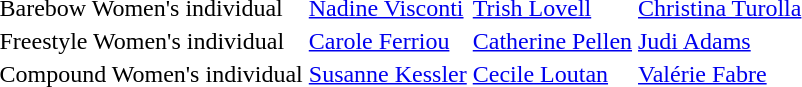<table>
<tr>
<td>Barebow Women's individual<br></td>
<td> <a href='#'>Nadine Visconti</a></td>
<td> <a href='#'>Trish Lovell</a></td>
<td> <a href='#'>Christina Turolla</a></td>
</tr>
<tr>
<td>Freestyle Women's individual<br></td>
<td> <a href='#'>Carole Ferriou</a></td>
<td> <a href='#'>Catherine Pellen</a></td>
<td> <a href='#'>Judi Adams</a></td>
</tr>
<tr>
<td>Compound Women's individual<br></td>
<td> <a href='#'>Susanne Kessler</a></td>
<td> <a href='#'>Cecile Loutan</a></td>
<td> <a href='#'>Valérie Fabre</a></td>
</tr>
</table>
